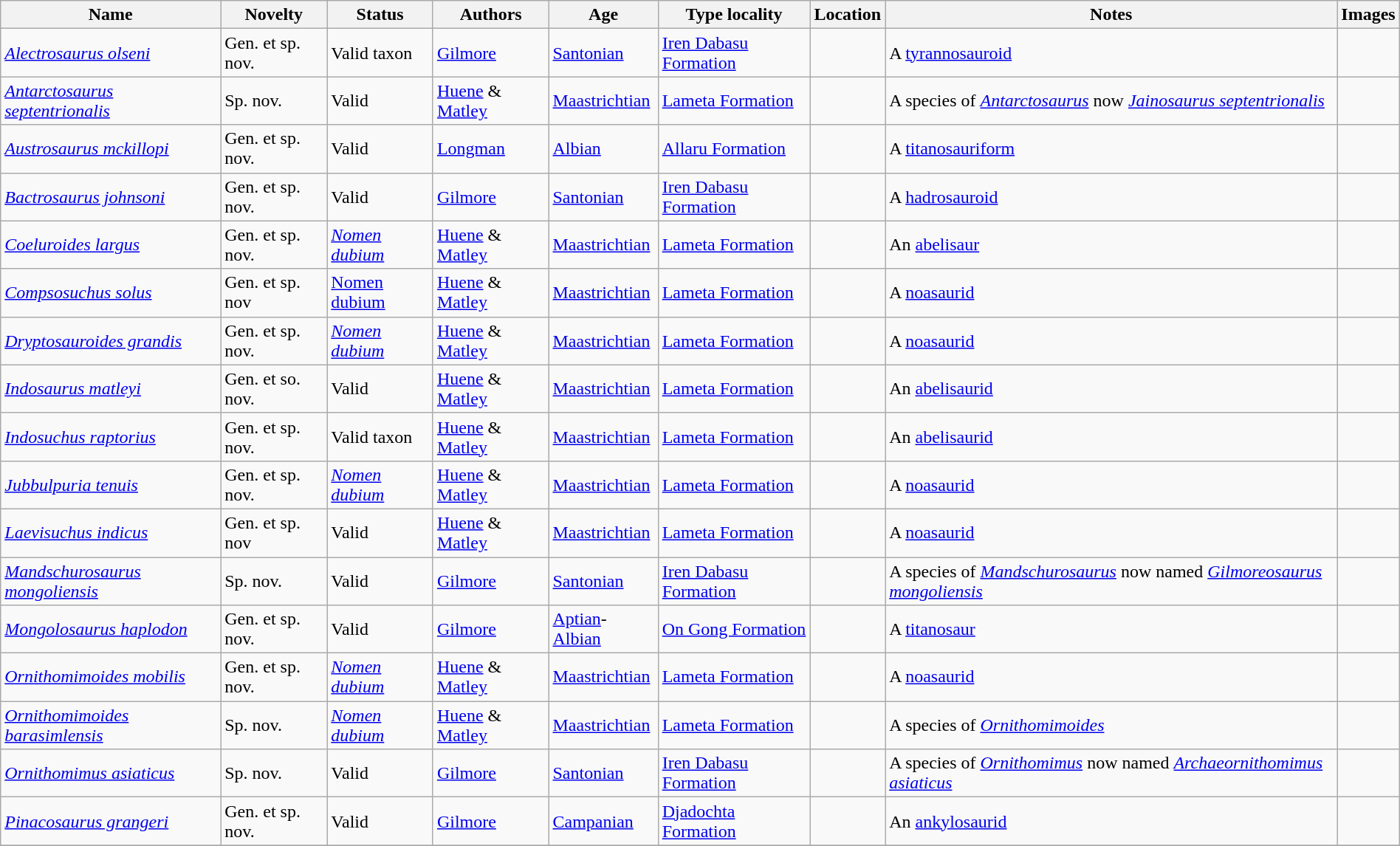<table class="wikitable sortable" align="center" width="100%">
<tr>
<th>Name</th>
<th>Novelty</th>
<th>Status</th>
<th>Authors</th>
<th>Age</th>
<th>Type locality</th>
<th>Location</th>
<th>Notes</th>
<th>Images</th>
</tr>
<tr>
<td><em><a href='#'>Alectrosaurus olseni</a></em></td>
<td>Gen. et sp. nov.</td>
<td>Valid taxon</td>
<td><a href='#'>Gilmore</a></td>
<td><a href='#'>Santonian</a></td>
<td><a href='#'>Iren Dabasu Formation</a></td>
<td></td>
<td>A <a href='#'>tyrannosauroid</a></td>
<td></td>
</tr>
<tr>
<td><em><a href='#'>Antarctosaurus septentrionalis</a></em></td>
<td>Sp. nov.</td>
<td>Valid</td>
<td><a href='#'>Huene</a> & <a href='#'>Matley</a></td>
<td><a href='#'>Maastrichtian</a></td>
<td><a href='#'>Lameta Formation</a></td>
<td></td>
<td>A species of <em><a href='#'>Antarctosaurus</a></em> now <em><a href='#'>Jainosaurus septentrionalis</a></em></td>
<td></td>
</tr>
<tr>
<td><em><a href='#'>Austrosaurus mckillopi</a></em></td>
<td>Gen. et sp. nov.</td>
<td>Valid</td>
<td><a href='#'>Longman</a></td>
<td><a href='#'>Albian</a></td>
<td><a href='#'>Allaru Formation</a></td>
<td></td>
<td>A <a href='#'>titanosauriform</a></td>
<td></td>
</tr>
<tr>
<td><em><a href='#'>Bactrosaurus johnsoni</a></em></td>
<td>Gen. et sp. nov.</td>
<td>Valid</td>
<td><a href='#'>Gilmore</a></td>
<td><a href='#'>Santonian</a></td>
<td><a href='#'>Iren Dabasu Formation</a></td>
<td></td>
<td>A <a href='#'>hadrosauroid</a></td>
<td></td>
</tr>
<tr>
<td><em><a href='#'>Coeluroides largus</a></em></td>
<td>Gen. et sp. nov.</td>
<td><em><a href='#'>Nomen dubium</a></em></td>
<td><a href='#'>Huene</a> & <a href='#'>Matley</a></td>
<td><a href='#'>Maastrichtian</a></td>
<td><a href='#'>Lameta Formation</a></td>
<td></td>
<td>An <a href='#'>abelisaur</a></td>
<td></td>
</tr>
<tr>
<td><em><a href='#'>Compsosuchus solus</a></em></td>
<td>Gen. et sp. nov</td>
<td><a href='#'>Nomen dubium</a></td>
<td><a href='#'>Huene</a> & <a href='#'>Matley</a></td>
<td><a href='#'>Maastrichtian</a></td>
<td><a href='#'>Lameta Formation</a></td>
<td></td>
<td>A <a href='#'>noasaurid</a></td>
<td></td>
</tr>
<tr>
<td><em><a href='#'>Dryptosauroides grandis</a></em></td>
<td>Gen. et sp. nov.</td>
<td><em><a href='#'>Nomen dubium</a></em></td>
<td><a href='#'>Huene</a> & <a href='#'>Matley</a></td>
<td><a href='#'>Maastrichtian</a></td>
<td><a href='#'>Lameta Formation</a></td>
<td></td>
<td>A <a href='#'>noasaurid</a></td>
<td></td>
</tr>
<tr>
<td><em><a href='#'>Indosaurus matleyi</a></em></td>
<td>Gen. et so. nov.</td>
<td>Valid</td>
<td><a href='#'>Huene</a> & <a href='#'>Matley</a></td>
<td><a href='#'>Maastrichtian</a></td>
<td><a href='#'>Lameta Formation</a></td>
<td></td>
<td>An <a href='#'>abelisaurid</a></td>
<td></td>
</tr>
<tr>
<td><em><a href='#'>Indosuchus raptorius</a></em></td>
<td>Gen. et sp. nov.</td>
<td>Valid taxon</td>
<td><a href='#'>Huene</a> & <a href='#'>Matley</a></td>
<td><a href='#'>Maastrichtian</a></td>
<td><a href='#'>Lameta Formation</a></td>
<td></td>
<td>An <a href='#'>abelisaurid</a></td>
<td></td>
</tr>
<tr>
<td><em><a href='#'>Jubbulpuria tenuis</a></em></td>
<td>Gen. et sp. nov.</td>
<td><em><a href='#'>Nomen dubium</a></em></td>
<td><a href='#'>Huene</a> & <a href='#'>Matley</a></td>
<td><a href='#'>Maastrichtian</a></td>
<td><a href='#'>Lameta Formation</a></td>
<td></td>
<td>A <a href='#'>noasaurid</a></td>
<td></td>
</tr>
<tr>
<td><em><a href='#'>Laevisuchus indicus</a></em></td>
<td>Gen. et sp. nov</td>
<td>Valid</td>
<td><a href='#'>Huene</a> & <a href='#'>Matley</a></td>
<td><a href='#'>Maastrichtian</a></td>
<td><a href='#'>Lameta Formation</a></td>
<td></td>
<td>A <a href='#'>noasaurid</a></td>
<td></td>
</tr>
<tr>
<td><em><a href='#'>Mandschurosaurus mongoliensis</a></em></td>
<td>Sp. nov.</td>
<td>Valid</td>
<td><a href='#'>Gilmore</a></td>
<td><a href='#'>Santonian</a></td>
<td><a href='#'>Iren Dabasu Formation</a></td>
<td></td>
<td>A species of <em><a href='#'>Mandschurosaurus</a></em> now named <em><a href='#'>Gilmoreosaurus mongoliensis</a></em></td>
<td></td>
</tr>
<tr>
<td><em><a href='#'>Mongolosaurus haplodon</a></em></td>
<td>Gen. et sp. nov.</td>
<td>Valid</td>
<td><a href='#'>Gilmore</a></td>
<td><a href='#'>Aptian</a>-<a href='#'>Albian</a></td>
<td><a href='#'>On Gong Formation</a></td>
<td></td>
<td>A <a href='#'>titanosaur</a></td>
<td></td>
</tr>
<tr>
<td><em><a href='#'>Ornithomimoides mobilis</a></em></td>
<td>Gen. et sp. nov.</td>
<td><em><a href='#'>Nomen dubium</a></em></td>
<td><a href='#'>Huene</a> & <a href='#'>Matley</a></td>
<td><a href='#'>Maastrichtian</a></td>
<td><a href='#'>Lameta Formation</a></td>
<td></td>
<td>A <a href='#'>noasaurid</a></td>
<td></td>
</tr>
<tr>
<td><em><a href='#'>Ornithomimoides barasimlensis</a></em></td>
<td>Sp. nov.</td>
<td><em><a href='#'>Nomen dubium</a></em></td>
<td><a href='#'>Huene</a> & <a href='#'>Matley</a></td>
<td><a href='#'>Maastrichtian</a></td>
<td><a href='#'>Lameta Formation</a></td>
<td></td>
<td>A species of <em><a href='#'>Ornithomimoides</a></em></td>
<td></td>
</tr>
<tr>
<td><em><a href='#'>Ornithomimus asiaticus</a></em></td>
<td>Sp. nov.</td>
<td>Valid</td>
<td><a href='#'>Gilmore</a></td>
<td><a href='#'>Santonian</a></td>
<td><a href='#'>Iren Dabasu Formation</a></td>
<td></td>
<td>A species of <em><a href='#'>Ornithomimus</a></em> now named <em><a href='#'>Archaeornithomimus asiaticus</a></em></td>
<td></td>
</tr>
<tr>
<td><em><a href='#'>Pinacosaurus grangeri</a></em></td>
<td>Gen. et sp. nov.</td>
<td>Valid</td>
<td><a href='#'>Gilmore</a></td>
<td><a href='#'>Campanian</a></td>
<td><a href='#'>Djadochta Formation</a></td>
<td></td>
<td>An <a href='#'>ankylosaurid</a></td>
<td></td>
</tr>
<tr>
</tr>
</table>
